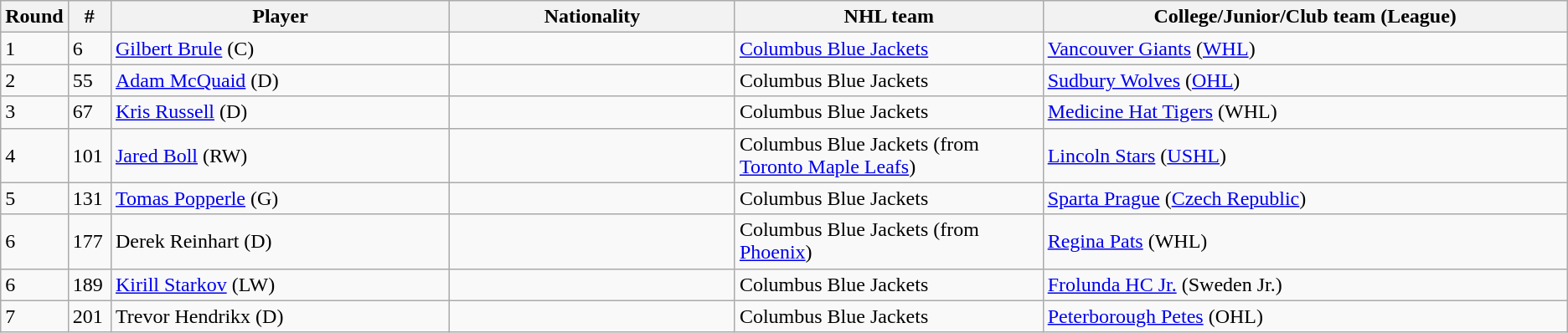<table class="wikitable">
<tr>
<th bgcolor="#DDDDFF" width="2.75%">Round</th>
<th bgcolor="#DDDDFF" width="2.75%">#</th>
<th bgcolor="#DDDDFF" width="22.0%">Player</th>
<th bgcolor="#DDDDFF" width="18.5%">Nationality</th>
<th bgcolor="#DDDDFF" width="20.0%">NHL team</th>
<th bgcolor="#DDDDFF" width="100.0%">College/Junior/Club team (League)</th>
</tr>
<tr>
<td>1</td>
<td>6</td>
<td><a href='#'>Gilbert Brule</a> (C)</td>
<td></td>
<td><a href='#'>Columbus Blue Jackets</a></td>
<td><a href='#'>Vancouver Giants</a> (<a href='#'>WHL</a>)</td>
</tr>
<tr>
<td>2</td>
<td>55</td>
<td><a href='#'>Adam McQuaid</a> (D)</td>
<td></td>
<td>Columbus Blue Jackets</td>
<td><a href='#'>Sudbury Wolves</a> (<a href='#'>OHL</a>)</td>
</tr>
<tr>
<td>3</td>
<td>67</td>
<td><a href='#'>Kris Russell</a> (D)</td>
<td></td>
<td>Columbus Blue Jackets</td>
<td><a href='#'>Medicine Hat Tigers</a> (WHL)</td>
</tr>
<tr>
<td>4</td>
<td>101</td>
<td><a href='#'>Jared Boll</a> (RW)</td>
<td></td>
<td>Columbus Blue Jackets (from <a href='#'>Toronto Maple Leafs</a>)</td>
<td><a href='#'>Lincoln Stars</a> (<a href='#'>USHL</a>)</td>
</tr>
<tr>
<td>5</td>
<td>131</td>
<td><a href='#'>Tomas Popperle</a> (G)</td>
<td></td>
<td>Columbus Blue Jackets</td>
<td><a href='#'>Sparta Prague</a> (<a href='#'>Czech Republic</a>)</td>
</tr>
<tr>
<td>6</td>
<td>177</td>
<td>Derek Reinhart (D)</td>
<td></td>
<td>Columbus Blue Jackets (from <a href='#'>Phoenix</a>)</td>
<td><a href='#'>Regina Pats</a> (WHL)</td>
</tr>
<tr>
<td>6</td>
<td>189</td>
<td><a href='#'>Kirill Starkov</a> (LW)</td>
<td></td>
<td>Columbus Blue Jackets</td>
<td><a href='#'>Frolunda HC Jr.</a> (Sweden Jr.)</td>
</tr>
<tr>
<td>7</td>
<td>201</td>
<td>Trevor Hendrikx (D)</td>
<td></td>
<td>Columbus Blue Jackets</td>
<td><a href='#'>Peterborough Petes</a> (OHL)</td>
</tr>
</table>
